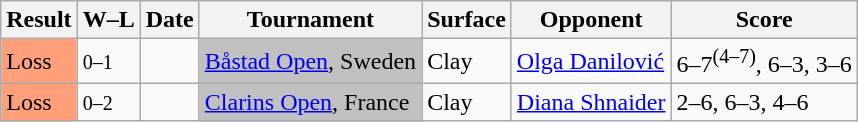<table class="sortable wikitable">
<tr>
<th>Result</th>
<th>W–L</th>
<th>Date</th>
<th>Tournament</th>
<th>Surface</th>
<th>Opponent</th>
<th class="unsortable">Score</th>
</tr>
<tr>
<td bgcolor=ffa07a>Loss</td>
<td><small>0–1</small></td>
<td><a href='#'></a></td>
<td bgcolor=silver><a href='#'>Båstad Open</a>, Sweden</td>
<td>Clay</td>
<td> <a href='#'>Olga Danilović</a></td>
<td>6–7<sup>(4–7)</sup>, 6–3, 3–6</td>
</tr>
<tr>
<td bgcolor=ffa07a>Loss</td>
<td><small>0–2</small></td>
<td><a href='#'></a></td>
<td bgcolor=silver><a href='#'>Clarins Open</a>, France</td>
<td>Clay</td>
<td> <a href='#'>Diana Shnaider</a></td>
<td>2–6, 6–3, 4–6</td>
</tr>
</table>
